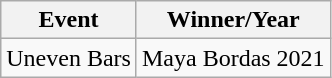<table class="wikitable">
<tr>
<th>Event</th>
<th>Winner/Year</th>
</tr>
<tr>
<td>Uneven Bars</td>
<td>Maya Bordas 2021</td>
</tr>
</table>
